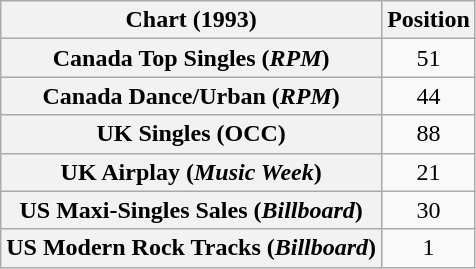<table class="wikitable sortable plainrowheaders" style="text-align:center">
<tr>
<th scope="col">Chart (1993)</th>
<th scope="col">Position</th>
</tr>
<tr>
<th scope="row">Canada Top Singles (<em>RPM</em>)</th>
<td>51</td>
</tr>
<tr>
<th scope="row">Canada Dance/Urban (<em>RPM</em>)</th>
<td>44</td>
</tr>
<tr>
<th scope="row">UK Singles (OCC)</th>
<td>88</td>
</tr>
<tr>
<th scope="row">UK Airplay (<em>Music Week</em>)</th>
<td>21</td>
</tr>
<tr>
<th scope="row">US Maxi-Singles Sales (<em>Billboard</em>)</th>
<td>30</td>
</tr>
<tr>
<th scope="row">US Modern Rock Tracks (<em>Billboard</em>)</th>
<td>1</td>
</tr>
</table>
